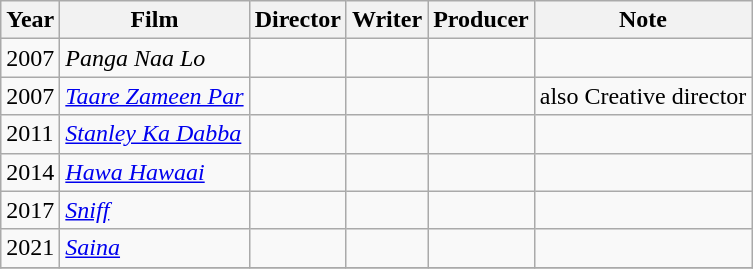<table class="wikitable sortable ">
<tr>
<th>Year</th>
<th>Film</th>
<th>Director</th>
<th>Writer</th>
<th>Producer</th>
<th>Note</th>
</tr>
<tr>
<td>2007</td>
<td><em>Panga Naa Lo</em></td>
<td></td>
<td></td>
<td></td>
<td></td>
</tr>
<tr>
<td>2007</td>
<td><a href='#'><em>Taare Zameen Par</em></a></td>
<td></td>
<td></td>
<td></td>
<td>also Creative director</td>
</tr>
<tr>
<td>2011</td>
<td><em><a href='#'>Stanley Ka Dabba</a></em></td>
<td></td>
<td></td>
<td></td>
<td></td>
</tr>
<tr>
<td>2014</td>
<td><em><a href='#'>Hawa Hawaai</a></em></td>
<td></td>
<td></td>
<td></td>
<td></td>
</tr>
<tr>
<td>2017</td>
<td><a href='#'><em>Sniff</em></a></td>
<td></td>
<td></td>
<td></td>
<td></td>
</tr>
<tr>
<td>2021</td>
<td><a href='#'><em>Saina</em></a></td>
<td></td>
<td></td>
<td></td>
<td></td>
</tr>
<tr>
</tr>
</table>
